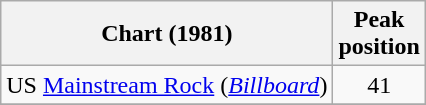<table class="wikitable">
<tr>
<th>Chart (1981)</th>
<th>Peak<br>position</th>
</tr>
<tr>
<td>US <a href='#'>Mainstream Rock</a> (<em><a href='#'>Billboard</a></em>)</td>
<td style="text-align:center;">41</td>
</tr>
<tr>
</tr>
</table>
